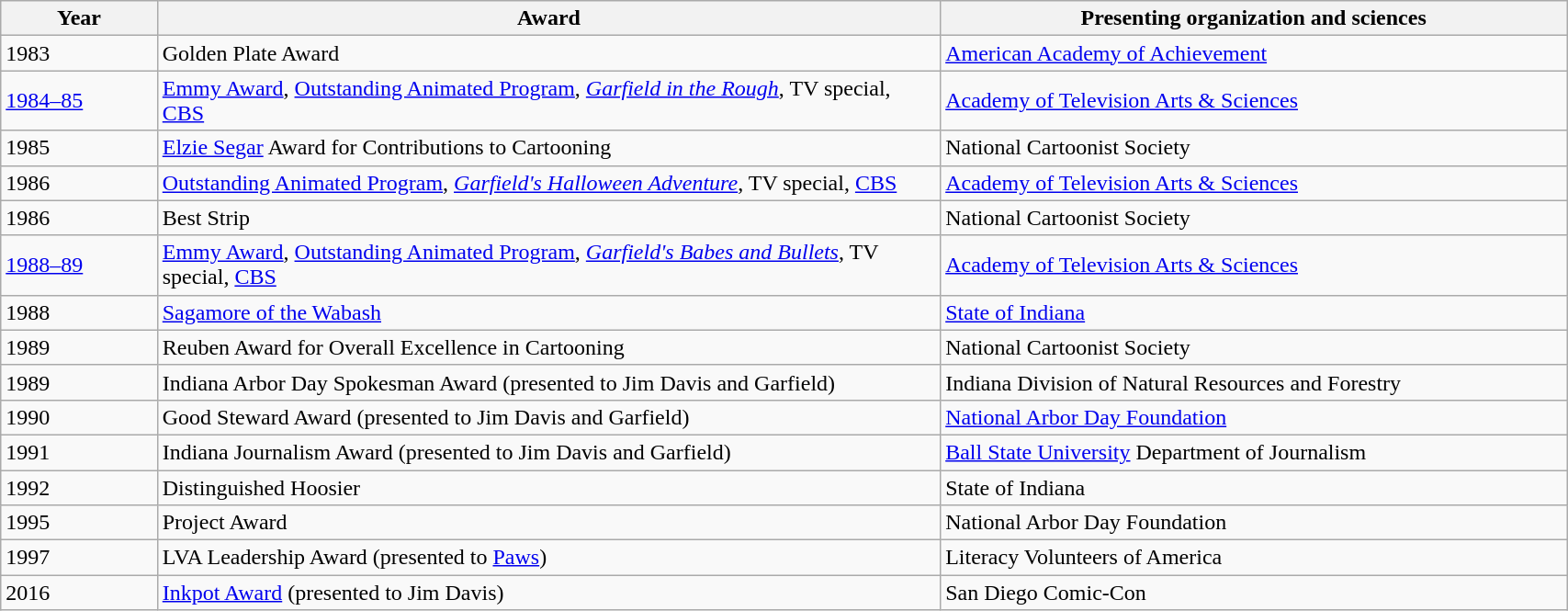<table class="wikitable"  style="max-width:90%;">
<tr>
<th style="width:10%;">Year</th>
<th style="width:50%;">Award</th>
<th style="width:90%;">Presenting organization and sciences</th>
</tr>
<tr>
<td>1983</td>
<td>Golden Plate Award</td>
<td><a href='#'>American Academy of Achievement</a></td>
</tr>
<tr>
<td><a href='#'>1984–85</a></td>
<td><a href='#'>Emmy Award</a>, <a href='#'>Outstanding Animated Program</a>, <em><a href='#'>Garfield in the Rough</a></em>, TV special, <a href='#'>CBS</a></td>
<td><a href='#'>Academy of Television Arts & Sciences</a></td>
</tr>
<tr>
<td>1985</td>
<td><a href='#'>Elzie Segar</a> Award for Contributions to Cartooning</td>
<td>National Cartoonist Society</td>
</tr>
<tr>
<td>1986</td>
<td><a href='#'>Outstanding Animated Program</a>, <em><a href='#'>Garfield's Halloween Adventure</a></em>, TV special, <a href='#'>CBS</a></td>
<td><a href='#'>Academy of Television Arts & Sciences</a></td>
</tr>
<tr>
<td>1986</td>
<td>Best Strip</td>
<td>National Cartoonist Society</td>
</tr>
<tr>
<td><a href='#'>1988–89</a></td>
<td><a href='#'>Emmy Award</a>, <a href='#'>Outstanding Animated Program</a>, <em><a href='#'>Garfield's Babes and Bullets</a></em>, TV special, <a href='#'>CBS</a></td>
<td><a href='#'>Academy of Television Arts & Sciences</a></td>
</tr>
<tr>
<td>1988</td>
<td><a href='#'>Sagamore of the Wabash</a></td>
<td><a href='#'>State of Indiana</a></td>
</tr>
<tr>
<td>1989</td>
<td>Reuben Award for Overall Excellence in Cartooning</td>
<td>National Cartoonist Society</td>
</tr>
<tr>
<td>1989</td>
<td>Indiana Arbor Day Spokesman Award (presented to Jim Davis and Garfield)</td>
<td>Indiana Division of Natural Resources and Forestry</td>
</tr>
<tr>
<td>1990</td>
<td>Good Steward Award (presented to Jim Davis and Garfield)</td>
<td><a href='#'>National Arbor Day Foundation</a></td>
</tr>
<tr>
<td>1991</td>
<td>Indiana Journalism Award (presented to Jim Davis and Garfield)</td>
<td><a href='#'>Ball State University</a> Department of Journalism</td>
</tr>
<tr>
<td>1992</td>
<td>Distinguished Hoosier</td>
<td>State of Indiana</td>
</tr>
<tr>
<td>1995</td>
<td>Project Award</td>
<td>National Arbor Day Foundation</td>
</tr>
<tr>
<td>1997</td>
<td>LVA Leadership Award (presented to <a href='#'>Paws</a>)</td>
<td>Literacy Volunteers of America</td>
</tr>
<tr>
<td>2016</td>
<td><a href='#'>Inkpot Award</a> (presented to Jim Davis)</td>
<td>San Diego Comic-Con</td>
</tr>
</table>
